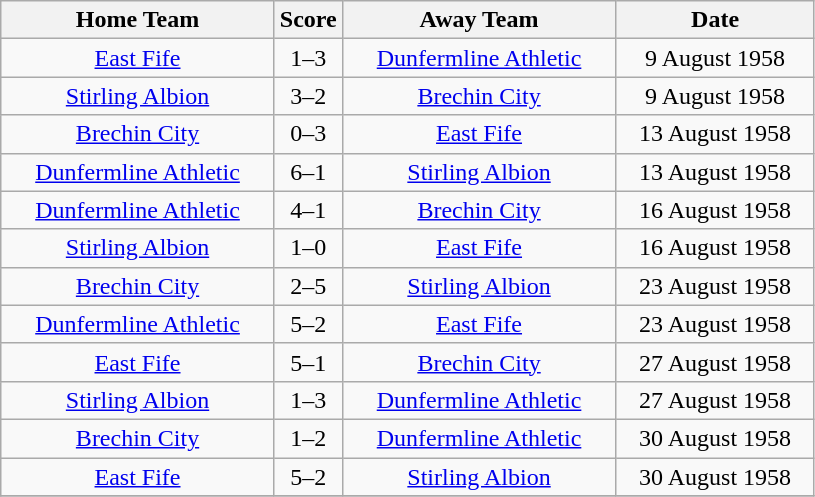<table class="wikitable" style="text-align:center;">
<tr>
<th width=175>Home Team</th>
<th width=20>Score</th>
<th width=175>Away Team</th>
<th width= 125>Date</th>
</tr>
<tr>
<td><a href='#'>East Fife</a></td>
<td>1–3</td>
<td><a href='#'>Dunfermline Athletic</a></td>
<td>9 August 1958</td>
</tr>
<tr>
<td><a href='#'>Stirling Albion</a></td>
<td>3–2</td>
<td><a href='#'>Brechin City</a></td>
<td>9 August 1958</td>
</tr>
<tr>
<td><a href='#'>Brechin City</a></td>
<td>0–3</td>
<td><a href='#'>East Fife</a></td>
<td>13 August 1958</td>
</tr>
<tr>
<td><a href='#'>Dunfermline Athletic</a></td>
<td>6–1</td>
<td><a href='#'>Stirling Albion</a></td>
<td>13 August 1958</td>
</tr>
<tr>
<td><a href='#'>Dunfermline Athletic</a></td>
<td>4–1</td>
<td><a href='#'>Brechin City</a></td>
<td>16 August 1958</td>
</tr>
<tr>
<td><a href='#'>Stirling Albion</a></td>
<td>1–0</td>
<td><a href='#'>East Fife</a></td>
<td>16 August 1958</td>
</tr>
<tr>
<td><a href='#'>Brechin City</a></td>
<td>2–5</td>
<td><a href='#'>Stirling Albion</a></td>
<td>23 August 1958</td>
</tr>
<tr>
<td><a href='#'>Dunfermline Athletic</a></td>
<td>5–2</td>
<td><a href='#'>East Fife</a></td>
<td>23 August 1958</td>
</tr>
<tr>
<td><a href='#'>East Fife</a></td>
<td>5–1</td>
<td><a href='#'>Brechin City</a></td>
<td>27 August 1958</td>
</tr>
<tr>
<td><a href='#'>Stirling Albion</a></td>
<td>1–3</td>
<td><a href='#'>Dunfermline Athletic</a></td>
<td>27 August 1958</td>
</tr>
<tr>
<td><a href='#'>Brechin City</a></td>
<td>1–2</td>
<td><a href='#'>Dunfermline Athletic</a></td>
<td>30 August 1958</td>
</tr>
<tr>
<td><a href='#'>East Fife</a></td>
<td>5–2</td>
<td><a href='#'>Stirling Albion</a></td>
<td>30 August 1958</td>
</tr>
<tr>
</tr>
</table>
